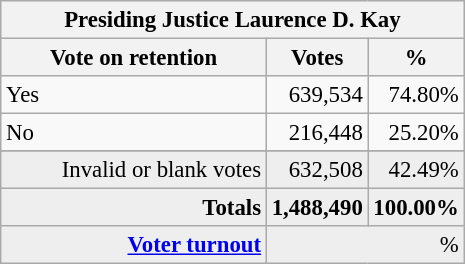<table class="wikitable" style="font-size: 95%;">
<tr style="background-color:#E9E9E9">
<th colspan=7>Presiding Justice Laurence D. Kay</th>
</tr>
<tr style="background-color:#E9E9E9">
<th style="width: 170px">Vote on retention</th>
<th style="width: 50px">Votes</th>
<th style="width: 40px">%</th>
</tr>
<tr>
<td>Yes</td>
<td align="right">639,534</td>
<td align="right">74.80%</td>
</tr>
<tr>
<td>No</td>
<td align="right">216,448</td>
<td align="right">25.20%</td>
</tr>
<tr style="background-color:#F6F6F6">
</tr>
<tr bgcolor="#EEEEEE">
<td align="right">Invalid or blank votes</td>
<td align="right">632,508</td>
<td align="right">42.49%</td>
</tr>
<tr bgcolor="#EEEEEE">
<td align="right"><strong>Totals</strong></td>
<td align="right"><strong>1,488,490</strong></td>
<td align="right"><strong>100.00%</strong></td>
</tr>
<tr bgcolor="#EEEEEE">
<td align="right"><strong><a href='#'>Voter turnout</a></strong></td>
<td colspan="2" align="right">%</td>
</tr>
</table>
